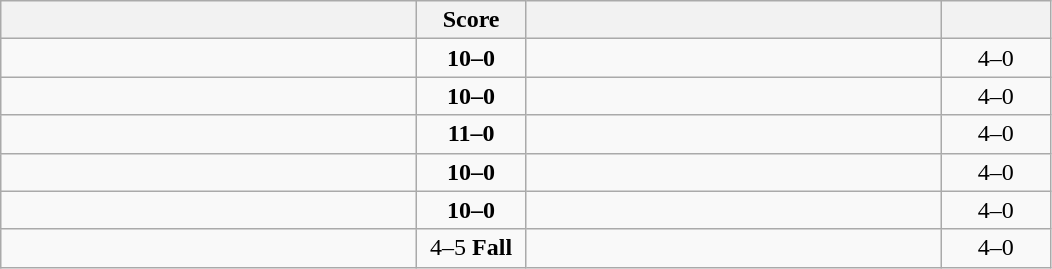<table class="wikitable" style="text-align: center; ">
<tr>
<th align="right" width="270"></th>
<th width="65">Score</th>
<th align="left" width="270"></th>
<th width="65"></th>
</tr>
<tr>
<td align="left"><strong></strong></td>
<td><strong>10–0</strong></td>
<td align="left"></td>
<td>4–0 <strong></strong></td>
</tr>
<tr>
<td align="left"><strong></strong></td>
<td><strong>10–0</strong></td>
<td align="left"></td>
<td>4–0 <strong></strong></td>
</tr>
<tr>
<td align="left"><strong></strong></td>
<td><strong>11–0</strong></td>
<td align="left"></td>
<td>4–0 <strong></strong></td>
</tr>
<tr>
<td align="left"><strong></strong></td>
<td><strong>10–0</strong></td>
<td align="left"></td>
<td>4–0 <strong></strong></td>
</tr>
<tr>
<td align="left"><strong></strong></td>
<td><strong>10–0</strong></td>
<td align="left"></td>
<td>4–0 <strong></strong></td>
</tr>
<tr>
<td align="left"><strong></strong></td>
<td>4–5 <strong>Fall</strong></td>
<td align="left"></td>
<td>4–0 <strong></strong></td>
</tr>
</table>
